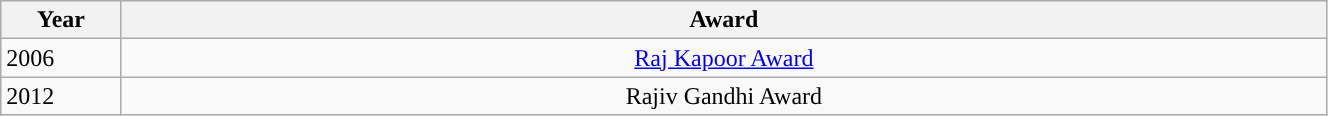<table class="wikitable" style="width:70%;">
<tr>
<th width=5%>Year</th>
<th style="width:50%;">Award</th>
</tr>
<tr>
<td style="text-">2006</td>
<td style="text-align:center;"><a href='#'>Raj Kapoor Award</a></td>
</tr>
<tr>
<td style="text-">2012</td>
<td style="text-align:center;">Rajiv Gandhi Award</td>
</tr>
</table>
